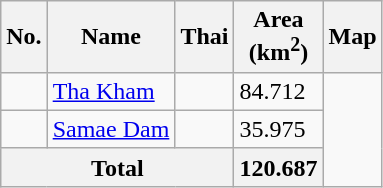<table class="wikitable sortable">
<tr>
<th>No.</th>
<th>Name</th>
<th>Thai</th>
<th>Area<br>(km<sup>2</sup>)</th>
<th>Map</th>
</tr>
<tr>
<td></td>
<td><a href='#'>Tha Kham</a></td>
<td></td>
<td><div>84.712</div></td>
<td rowspan=3></td>
</tr>
<tr>
<td></td>
<td><a href='#'>Samae Dam</a></td>
<td></td>
<td><div>35.975</div></td>
</tr>
<tr>
<th colspan=3>Total</th>
<th><div>120.687</div></th>
</tr>
</table>
